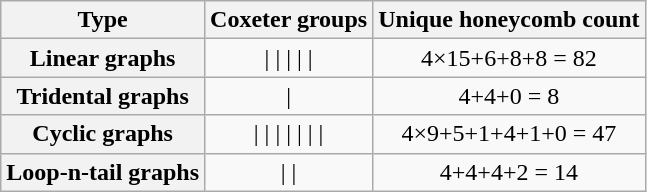<table class=wikitable style="text-align:center;">
<tr>
<th>Type</th>
<th>Coxeter groups</th>
<th>Unique honeycomb count</th>
</tr>
<tr>
<th>Linear graphs</th>
<td> |  |  |  |  | </td>
<td>4×15+6+8+8 = 82</td>
</tr>
<tr>
<th>Tridental graphs</th>
<td> | </td>
<td>4+4+0 = 8</td>
</tr>
<tr>
<th>Cyclic graphs</th>
<td> |  |  |  |  |  |  | </td>
<td>4×9+5+1+4+1+0 = 47</td>
</tr>
<tr>
<th>Loop-n-tail graphs</th>
<td> |  | </td>
<td>4+4+4+2 = 14</td>
</tr>
</table>
